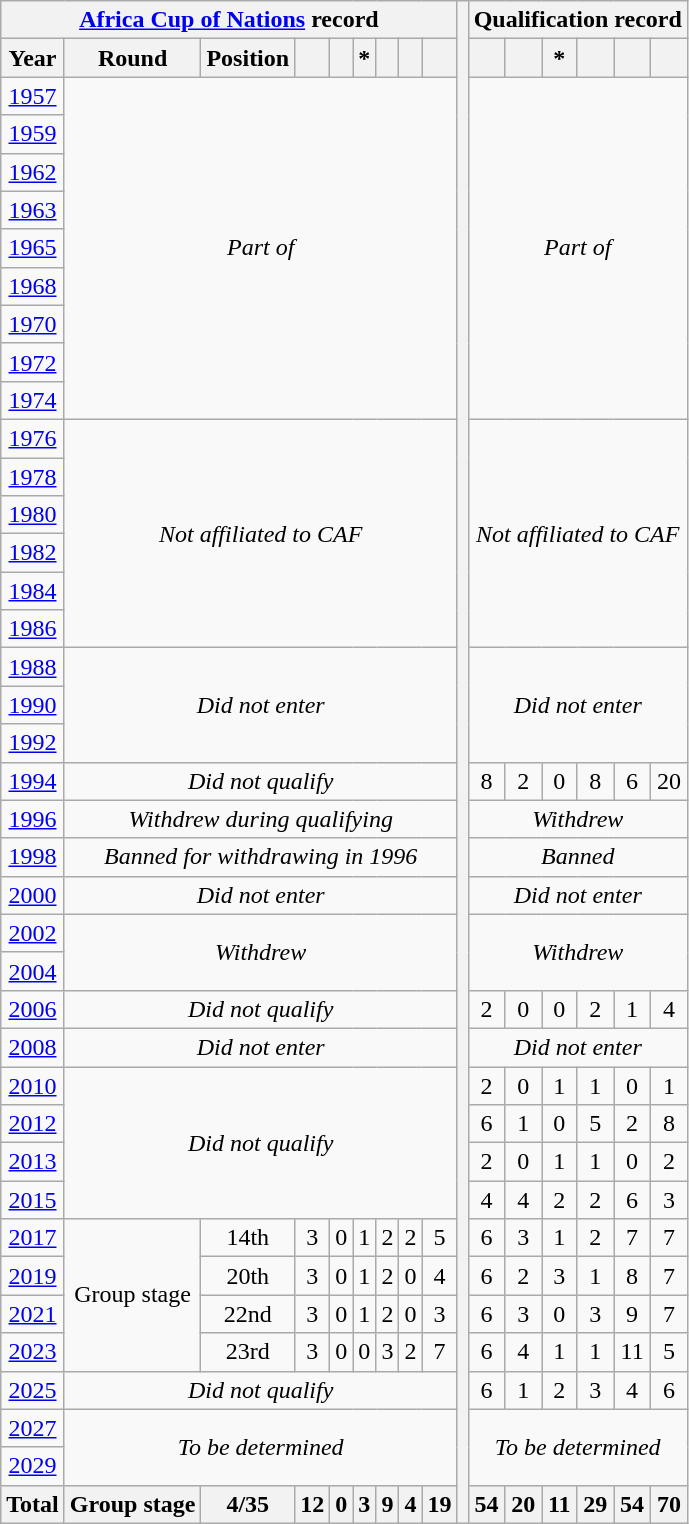<table class="wikitable" style="text-align: center;">
<tr>
<th colspan=9><a href='#'>Africa Cup of Nations</a> record</th>
<th rowspan=40></th>
<th colspan=9>Qualification record</th>
</tr>
<tr>
<th>Year</th>
<th>Round</th>
<th>Position</th>
<th></th>
<th></th>
<th>*</th>
<th></th>
<th></th>
<th></th>
<th></th>
<th></th>
<th>*</th>
<th></th>
<th></th>
<th></th>
</tr>
<tr>
<td> <a href='#'>1957</a></td>
<td rowspan=9 colspan=8><em>Part of </em></td>
<td rowspan=9 colspan=8><em>Part of </em></td>
</tr>
<tr>
<td> <a href='#'>1959</a></td>
</tr>
<tr>
<td> <a href='#'>1962</a></td>
</tr>
<tr>
<td> <a href='#'>1963</a></td>
</tr>
<tr>
<td> <a href='#'>1965</a></td>
</tr>
<tr>
<td> <a href='#'>1968</a></td>
</tr>
<tr>
<td> <a href='#'>1970</a></td>
</tr>
<tr>
<td> <a href='#'>1972</a></td>
</tr>
<tr>
<td> <a href='#'>1974</a></td>
</tr>
<tr>
<td> <a href='#'>1976</a></td>
<td rowspan=6 colspan=8><em>Not affiliated to CAF</em></td>
<td rowspan=6 colspan=8><em> Not affiliated to CAF</em></td>
</tr>
<tr>
<td> <a href='#'>1978</a></td>
</tr>
<tr>
<td> <a href='#'>1980</a></td>
</tr>
<tr>
<td> <a href='#'>1982</a></td>
</tr>
<tr>
<td> <a href='#'>1984</a></td>
</tr>
<tr>
<td> <a href='#'>1986</a></td>
</tr>
<tr>
<td> <a href='#'>1988</a></td>
<td colspan=8 rowspan=3><em>Did not enter</em></td>
<td colspan=8 rowspan=3><em>Did not enter</em></td>
</tr>
<tr>
<td> <a href='#'>1990</a></td>
</tr>
<tr>
<td> <a href='#'>1992</a></td>
</tr>
<tr>
<td> <a href='#'>1994</a></td>
<td colspan=8><em>Did not qualify</em></td>
<td>8</td>
<td>2</td>
<td>0</td>
<td>8</td>
<td>6</td>
<td>20</td>
</tr>
<tr>
<td> <a href='#'>1996</a></td>
<td colspan=8><em>Withdrew during qualifying</em></td>
<td colspan=8><em>Withdrew</em></td>
</tr>
<tr>
<td> <a href='#'>1998</a></td>
<td colspan=8><em>Banned for withdrawing in 1996</em></td>
<td colspan=8><em>Banned</em></td>
</tr>
<tr>
<td>  <a href='#'>2000</a></td>
<td colspan=8><em>Did not enter</em></td>
<td colspan=8><em>Did not enter</em></td>
</tr>
<tr>
<td> <a href='#'>2002</a></td>
<td colspan=8 rowspan=2><em>Withdrew</em></td>
<td colspan=8 rowspan=2><em>Withdrew</em></td>
</tr>
<tr>
<td> <a href='#'>2004</a></td>
</tr>
<tr>
<td> <a href='#'>2006</a></td>
<td colspan=8><em>Did not qualify</em></td>
<td>2</td>
<td>0</td>
<td>0</td>
<td>2</td>
<td>1</td>
<td>4</td>
</tr>
<tr>
<td> <a href='#'>2008</a></td>
<td colspan=8><em>Did not enter</em></td>
<td colspan=8><em>Did not enter</em></td>
</tr>
<tr>
<td> <a href='#'>2010</a></td>
<td rowspan=4 colspan=8><em>Did not qualify</em></td>
<td>2</td>
<td>0</td>
<td>1</td>
<td>1</td>
<td>0</td>
<td>1</td>
</tr>
<tr>
<td>  <a href='#'>2012</a></td>
<td>6</td>
<td>1</td>
<td>0</td>
<td>5</td>
<td>2</td>
<td>8</td>
</tr>
<tr>
<td> <a href='#'>2013</a></td>
<td>2</td>
<td>0</td>
<td>1</td>
<td>1</td>
<td>0</td>
<td>2</td>
</tr>
<tr>
<td> <a href='#'>2015</a></td>
<td>4</td>
<td>4</td>
<td>2</td>
<td>2</td>
<td>6</td>
<td>3</td>
</tr>
<tr>
<td> <a href='#'>2017</a></td>
<td rowspan=4>Group stage</td>
<td>14th</td>
<td>3</td>
<td>0</td>
<td>1</td>
<td>2</td>
<td>2</td>
<td>5</td>
<td>6</td>
<td>3</td>
<td>1</td>
<td>2</td>
<td>7</td>
<td>7</td>
</tr>
<tr>
<td> <a href='#'>2019</a></td>
<td>20th</td>
<td>3</td>
<td>0</td>
<td>1</td>
<td>2</td>
<td>0</td>
<td>4</td>
<td>6</td>
<td>2</td>
<td>3</td>
<td>1</td>
<td>8</td>
<td>7</td>
</tr>
<tr>
<td> <a href='#'>2021</a></td>
<td>22nd</td>
<td>3</td>
<td>0</td>
<td>1</td>
<td>2</td>
<td>0</td>
<td>3</td>
<td>6</td>
<td>3</td>
<td>0</td>
<td>3</td>
<td>9</td>
<td>7</td>
</tr>
<tr>
<td> <a href='#'>2023</a></td>
<td>23rd</td>
<td>3</td>
<td>0</td>
<td>0</td>
<td>3</td>
<td>2</td>
<td>7</td>
<td>6</td>
<td>4</td>
<td>1</td>
<td>1</td>
<td>11</td>
<td>5</td>
</tr>
<tr>
<td> <a href='#'>2025</a></td>
<td colspan="8" rowspan="1"><em>Did not qualify</em></td>
<td>6</td>
<td>1</td>
<td>2</td>
<td>3</td>
<td>4</td>
<td>6</td>
</tr>
<tr>
<td>   <a href='#'>2027</a></td>
<td colspan=8 rowspan=2><em>To be determined</em></td>
<td colspan=8 rowspan=2><em>To be determined</em></td>
</tr>
<tr>
<td> <a href='#'>2029</a></td>
</tr>
<tr>
<th>Total</th>
<th>Group stage</th>
<th>4/35</th>
<th>12</th>
<th>0</th>
<th>3</th>
<th>9</th>
<th>4</th>
<th>19</th>
<th>54</th>
<th>20</th>
<th>11</th>
<th>29</th>
<th>54</th>
<th>70</th>
</tr>
</table>
